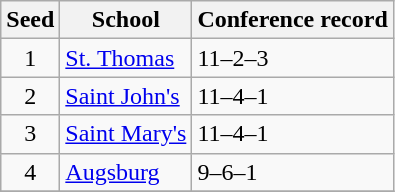<table class="wikitable">
<tr>
<th>Seed</th>
<th>School</th>
<th>Conference record</th>
</tr>
<tr>
<td align=center>1</td>
<td><a href='#'>St. Thomas</a></td>
<td>11–2–3</td>
</tr>
<tr>
<td align=center>2</td>
<td><a href='#'>Saint John's</a></td>
<td>11–4–1</td>
</tr>
<tr>
<td align=center>3</td>
<td><a href='#'>Saint Mary's</a></td>
<td>11–4–1</td>
</tr>
<tr>
<td align=center>4</td>
<td><a href='#'>Augsburg</a></td>
<td>9–6–1</td>
</tr>
<tr>
</tr>
</table>
